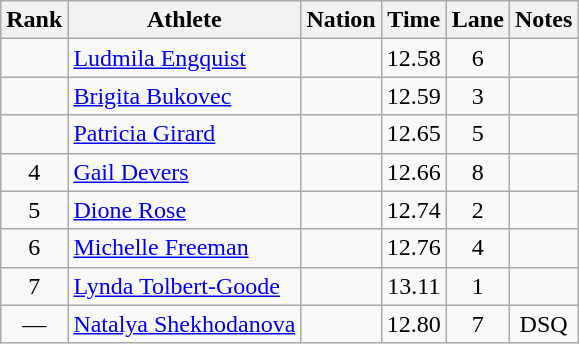<table class="wikitable">
<tr>
<th>Rank</th>
<th>Athlete</th>
<th>Nation</th>
<th>Time</th>
<th>Lane</th>
<th>Notes</th>
</tr>
<tr align="center">
<td></td>
<td align=left><a href='#'>Ludmila Engquist</a></td>
<td align=left></td>
<td>12.58</td>
<td>6</td>
<td></td>
</tr>
<tr align="center">
<td></td>
<td align=left><a href='#'>Brigita Bukovec</a></td>
<td align=left></td>
<td>12.59</td>
<td>3</td>
<td></td>
</tr>
<tr align="center">
<td></td>
<td align=left><a href='#'>Patricia Girard</a></td>
<td align=left></td>
<td>12.65</td>
<td>5</td>
<td></td>
</tr>
<tr align="center">
<td>4</td>
<td align=left><a href='#'>Gail Devers</a></td>
<td align=left></td>
<td>12.66</td>
<td>8</td>
<td></td>
</tr>
<tr align="center">
<td>5</td>
<td align=left><a href='#'>Dione Rose</a></td>
<td align=left></td>
<td>12.74</td>
<td>2</td>
<td></td>
</tr>
<tr align="center">
<td>6</td>
<td align=left><a href='#'>Michelle Freeman</a></td>
<td align=left></td>
<td>12.76</td>
<td>4</td>
<td></td>
</tr>
<tr align="center">
<td>7</td>
<td align=left><a href='#'>Lynda Tolbert-Goode</a></td>
<td align=left></td>
<td>13.11</td>
<td>1</td>
<td></td>
</tr>
<tr align="center">
<td>—</td>
<td align=left><a href='#'>Natalya Shekhodanova</a></td>
<td align=left></td>
<td>12.80</td>
<td>7</td>
<td>DSQ</td>
</tr>
</table>
